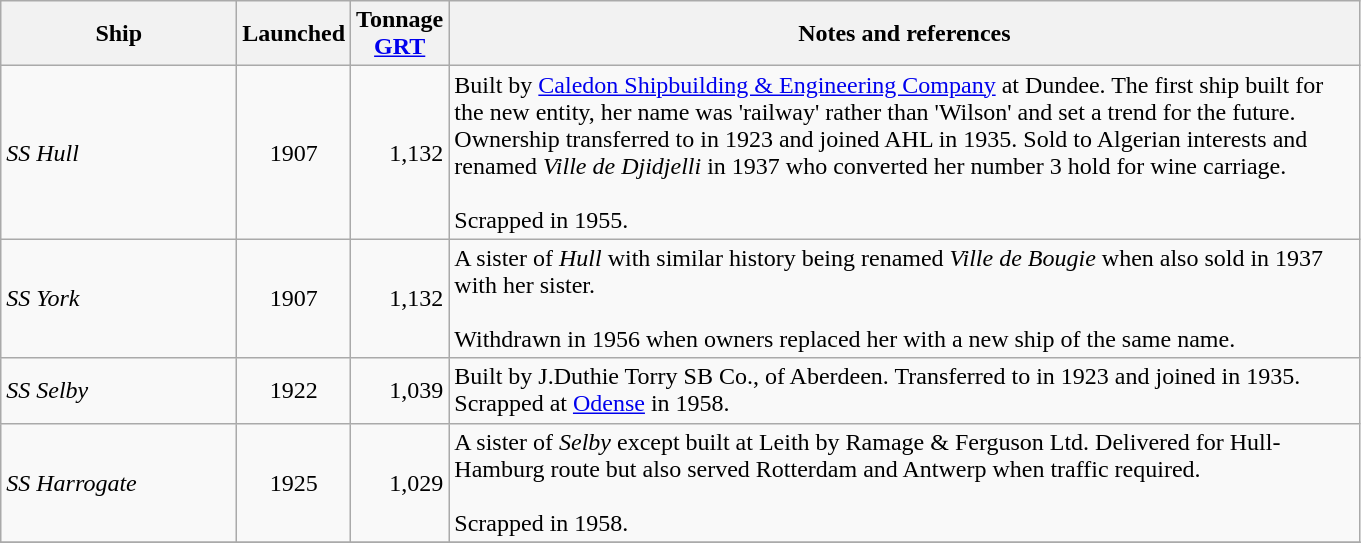<table class="wikitable sortable">
<tr>
<th scope="col" width="150px">Ship</th>
<th scope="col" width="25px">Launched</th>
<th scope="col" width="25px">Tonnage <a href='#'>GRT</a></th>
<th scope="col" width="600px">Notes and references</th>
</tr>
<tr>
<td><em>SS Hull</em></td>
<td align="center">1907</td>
<td align="right">1,132</td>
<td>Built by <a href='#'>Caledon Shipbuilding & Engineering Company</a> at Dundee. The first ship built for the new entity, her name was 'railway' rather than 'Wilson' and set a trend for the future. Ownership transferred to  in 1923 and joined AHL in 1935. Sold to Algerian interests and renamed <em>Ville de Djidjelli</em> in 1937 who converted her number 3 hold for wine carriage.<br><br>Scrapped in 1955.</td>
</tr>
<tr>
<td><em>SS York</em></td>
<td align="center">1907</td>
<td align="right">1,132</td>
<td>A sister of <em>Hull</em> with similar history being renamed <em>Ville de Bougie</em> when also sold in 1937 with her sister.<br><br>Withdrawn in 1956 when owners replaced her with a new ship of the same name.</td>
</tr>
<tr>
<td><em>SS Selby</em></td>
<td align="center">1922</td>
<td align="right">1,039</td>
<td>Built by J.Duthie Torry SB Co., of Aberdeen. Transferred to  in 1923 and joined in 1935. Scrapped at <a href='#'>Odense</a> in 1958.</td>
</tr>
<tr>
<td><em>SS Harrogate</em></td>
<td align="center">1925</td>
<td align="right">1,029</td>
<td>A sister of <em>Selby</em> except built at Leith by Ramage & Ferguson Ltd. Delivered for Hull-Hamburg route but also served Rotterdam and Antwerp when traffic required.<br><br>Scrapped in 1958.</td>
</tr>
<tr>
</tr>
</table>
